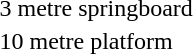<table>
<tr>
<td>3 metre springboard</td>
<td><strong><br></strong></td>
<td><strong><br></strong></td>
<td><strong><br></strong></td>
</tr>
<tr>
<td>10 metre platform</td>
<td><strong><br></strong></td>
<td><strong><br></strong></td>
<td><strong><br></strong></td>
</tr>
</table>
